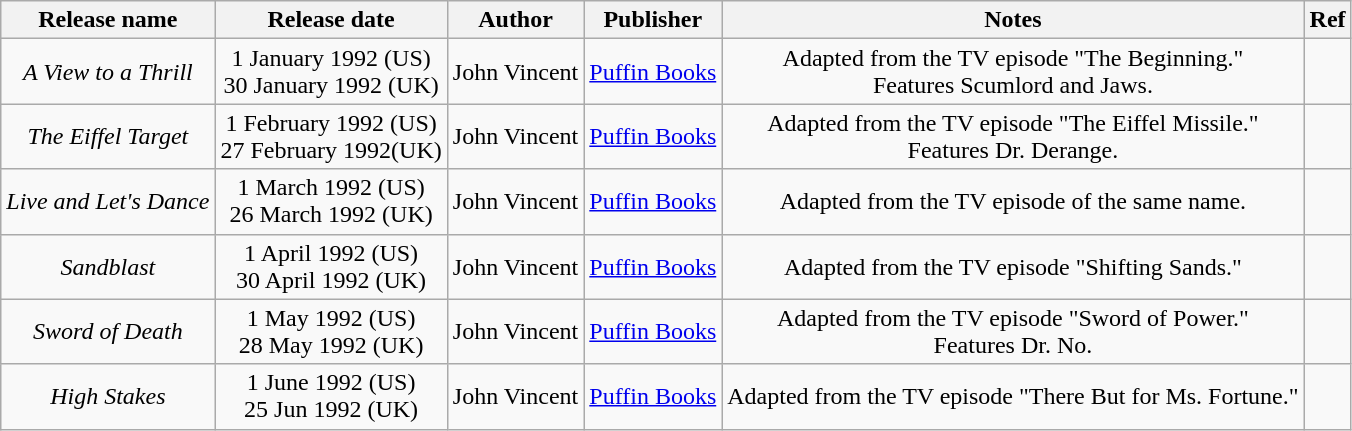<table class="wikitable">
<tr>
<th>Release name</th>
<th>Release date</th>
<th>Author</th>
<th>Publisher</th>
<th>Notes</th>
<th>Ref</th>
</tr>
<tr>
<td align="center"><em>A View to a Thrill</em></td>
<td align="center">1 January 1992 (US) <br> 30 January 1992 (UK)</td>
<td align="center">John Vincent</td>
<td align="center"><a href='#'>Puffin Books</a></td>
<td align="center">Adapted from the TV episode "The Beginning."<br> Features Scumlord and Jaws.</td>
<td></td>
</tr>
<tr>
<td align="center"><em>The Eiffel Target</em></td>
<td align="center">1 February 1992 (US)<br> 27 February 1992(UK)</td>
<td align="center">John Vincent</td>
<td align="center"><a href='#'>Puffin Books</a></td>
<td align="center">Adapted from the TV episode "The Eiffel Missile." <br>Features Dr. Derange.</td>
<td></td>
</tr>
<tr>
<td align="center"><em> Live and Let's Dance</em></td>
<td align="center">1 March 1992 (US) <br> 26 March 1992 (UK)</td>
<td align="center">John Vincent</td>
<td align="center"><a href='#'>Puffin Books</a></td>
<td align="center">Adapted from the TV episode of the same name.</td>
<td></td>
</tr>
<tr>
<td align="center"><em>Sandblast</em></td>
<td align="center">1 April 1992 (US)<br> 30 April 1992 (UK)</td>
<td align="center">John Vincent</td>
<td align="center"><a href='#'>Puffin Books</a></td>
<td align="center">Adapted from the TV episode "Shifting Sands."</td>
<td></td>
</tr>
<tr>
<td align="center"><em>Sword of Death</em></td>
<td align="center">1 May 1992 (US)<br> 28 May 1992 (UK)</td>
<td align="center">John Vincent</td>
<td align="center"><a href='#'>Puffin Books</a></td>
<td align="center">Adapted from the TV episode "Sword of Power." <br> Features Dr. No.</td>
<td></td>
</tr>
<tr>
<td align="center"><em>High Stakes</em></td>
<td align="center">1 June 1992 (US)<br> 25 Jun 1992 (UK)</td>
<td align="center">John Vincent</td>
<td align="center"><a href='#'>Puffin Books</a></td>
<td align="center">Adapted from the TV episode "There But for Ms. Fortune."</td>
<td></td>
</tr>
</table>
